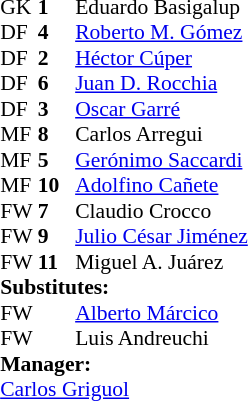<table style="font-size:90%; margin:0.2em auto;" cellspacing="0" cellpadding="0">
<tr>
<th width="25"></th>
<th width="25"></th>
</tr>
<tr>
<td>GK</td>
<td><strong>1</strong></td>
<td> Eduardo Basigalup</td>
</tr>
<tr>
<td>DF</td>
<td><strong>4</strong></td>
<td> <a href='#'>Roberto M. Gómez</a></td>
</tr>
<tr>
<td>DF</td>
<td><strong>2</strong></td>
<td> <a href='#'>Héctor Cúper</a></td>
</tr>
<tr>
<td>DF</td>
<td><strong>6</strong></td>
<td> <a href='#'>Juan D. Rocchia</a></td>
</tr>
<tr>
<td>DF</td>
<td><strong>3</strong></td>
<td> <a href='#'>Oscar Garré</a></td>
</tr>
<tr>
<td>MF</td>
<td><strong>8</strong></td>
<td> Carlos Arregui</td>
</tr>
<tr>
<td>MF</td>
<td><strong>5</strong></td>
<td> <a href='#'>Gerónimo Saccardi</a></td>
</tr>
<tr>
<td>MF</td>
<td><strong>10</strong></td>
<td> <a href='#'>Adolfino Cañete</a></td>
</tr>
<tr>
<td>FW</td>
<td><strong>7</strong></td>
<td> Claudio Crocco</td>
<td></td>
<td></td>
</tr>
<tr>
<td>FW</td>
<td><strong>9</strong></td>
<td> <a href='#'>Julio César Jiménez</a></td>
</tr>
<tr>
<td>FW</td>
<td><strong>11</strong></td>
<td> Miguel A. Juárez</td>
<td></td>
<td></td>
</tr>
<tr>
<td colspan=3><strong>Substitutes:</strong></td>
</tr>
<tr>
<td>FW</td>
<td></td>
<td> <a href='#'>Alberto Márcico</a></td>
<td></td>
<td></td>
</tr>
<tr>
<td>FW</td>
<td></td>
<td> Luis Andreuchi</td>
<td></td>
<td></td>
</tr>
<tr>
<td colspan=3><strong>Manager:</strong></td>
</tr>
<tr>
<td colspan=4> <a href='#'>Carlos Griguol</a></td>
</tr>
</table>
